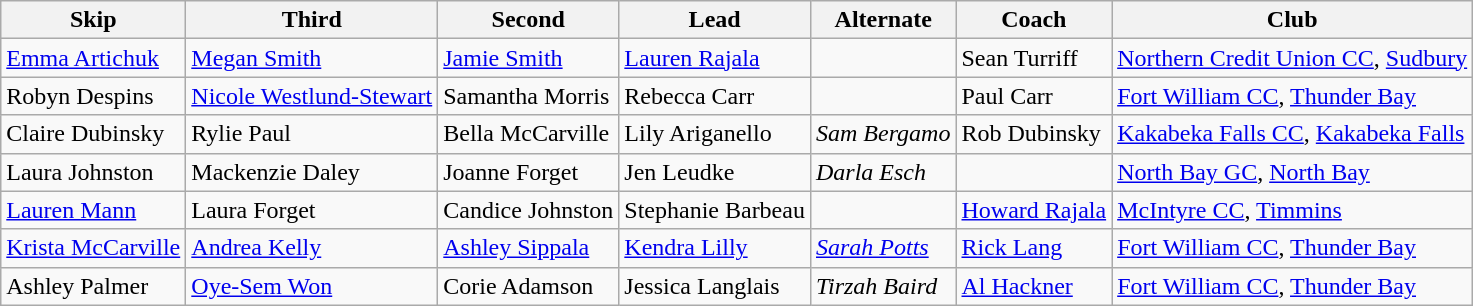<table class="wikitable">
<tr>
<th scope="col">Skip</th>
<th scope="col">Third</th>
<th scope="col">Second</th>
<th scope="col">Lead</th>
<th scope="col">Alternate</th>
<th scope="col">Coach</th>
<th scope="col">Club</th>
</tr>
<tr>
<td><a href='#'>Emma Artichuk</a></td>
<td><a href='#'>Megan Smith</a></td>
<td><a href='#'>Jamie Smith</a></td>
<td><a href='#'>Lauren Rajala</a></td>
<td></td>
<td>Sean Turriff</td>
<td><a href='#'>Northern Credit Union CC</a>, <a href='#'>Sudbury</a></td>
</tr>
<tr>
<td>Robyn Despins</td>
<td><a href='#'>Nicole Westlund-Stewart</a></td>
<td>Samantha Morris</td>
<td>Rebecca Carr</td>
<td></td>
<td>Paul Carr</td>
<td><a href='#'>Fort William CC</a>, <a href='#'>Thunder Bay</a></td>
</tr>
<tr>
<td>Claire Dubinsky</td>
<td>Rylie Paul</td>
<td>Bella McCarville</td>
<td>Lily Ariganello</td>
<td><em>Sam Bergamo</em></td>
<td>Rob Dubinsky</td>
<td><a href='#'>Kakabeka Falls CC</a>, <a href='#'>Kakabeka Falls</a></td>
</tr>
<tr>
<td>Laura Johnston</td>
<td>Mackenzie Daley</td>
<td>Joanne Forget</td>
<td>Jen Leudke</td>
<td><em>Darla Esch</em></td>
<td></td>
<td><a href='#'>North Bay GC</a>, <a href='#'>North Bay</a></td>
</tr>
<tr>
<td><a href='#'>Lauren Mann</a></td>
<td>Laura Forget</td>
<td>Candice Johnston</td>
<td>Stephanie Barbeau</td>
<td></td>
<td><a href='#'>Howard Rajala</a></td>
<td><a href='#'>McIntyre CC</a>, <a href='#'>Timmins</a></td>
</tr>
<tr>
<td><a href='#'>Krista McCarville</a></td>
<td><a href='#'>Andrea Kelly</a></td>
<td><a href='#'>Ashley Sippala</a></td>
<td><a href='#'>Kendra Lilly</a></td>
<td><em><a href='#'>Sarah Potts</a></em></td>
<td><a href='#'>Rick Lang</a></td>
<td><a href='#'>Fort William CC</a>, <a href='#'>Thunder Bay</a></td>
</tr>
<tr>
<td>Ashley Palmer</td>
<td><a href='#'>Oye-Sem Won</a></td>
<td>Corie Adamson</td>
<td>Jessica Langlais</td>
<td><em>Tirzah Baird</em></td>
<td><a href='#'>Al Hackner</a></td>
<td><a href='#'>Fort William CC</a>, <a href='#'>Thunder Bay</a></td>
</tr>
</table>
